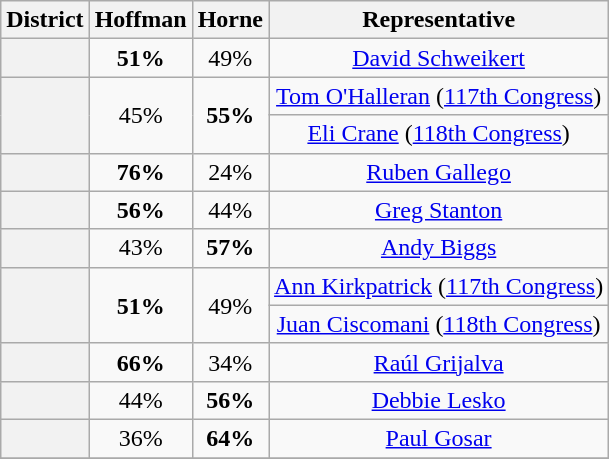<table class="wikitable sortable">
<tr>
<th>District</th>
<th>Hoffman</th>
<th>Horne</th>
<th>Representative</th>
</tr>
<tr align=center>
<th></th>
<td><strong>51%</strong></td>
<td>49%</td>
<td><a href='#'>David Schweikert</a></td>
</tr>
<tr align=center>
<th rowspan=2 ></th>
<td rowspan=2>45%</td>
<td rowspan=2><strong>55%</strong></td>
<td><a href='#'>Tom O'Halleran</a> (<a href='#'>117th Congress</a>)</td>
</tr>
<tr align=center>
<td><a href='#'>Eli Crane</a>  (<a href='#'>118th Congress</a>)</td>
</tr>
<tr align=center>
<th rowspan ></th>
<td rowspan><strong>76%</strong></td>
<td rowspan>24%</td>
<td><a href='#'>Ruben Gallego</a></td>
</tr>
<tr align=center>
<th></th>
<td><strong>56%</strong></td>
<td>44%</td>
<td><a href='#'>Greg Stanton</a></td>
</tr>
<tr align=center>
<th rowspan ></th>
<td rowspan>43%</td>
<td rowspan><strong>57%</strong></td>
<td><a href='#'>Andy Biggs</a></td>
</tr>
<tr align=center>
<th rowspan=2 ></th>
<td rowspan=2><strong>51%</strong></td>
<td rowspan=2>49%</td>
<td><a href='#'>Ann Kirkpatrick</a> (<a href='#'>117th Congress</a>)</td>
</tr>
<tr align=center>
<td><a href='#'>Juan Ciscomani</a> (<a href='#'>118th Congress</a>)</td>
</tr>
<tr align=center>
<th rowspan ></th>
<td rowspan><strong>66%</strong></td>
<td rowspan>34%</td>
<td><a href='#'>Raúl Grijalva</a></td>
</tr>
<tr align=center>
<th></th>
<td>44%</td>
<td><strong>56%</strong></td>
<td><a href='#'>Debbie Lesko</a></td>
</tr>
<tr align=center>
<th></th>
<td>36%</td>
<td><strong>64%</strong></td>
<td><a href='#'>Paul Gosar</a></td>
</tr>
<tr align=center>
</tr>
</table>
